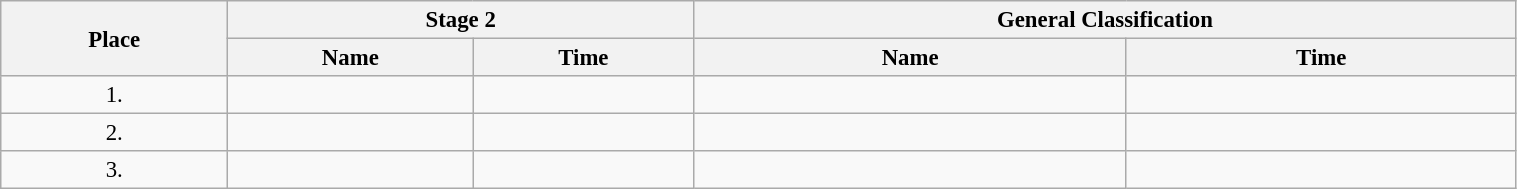<table class=wikitable style="font-size:95%" width="80%">
<tr>
<th rowspan="2">Place</th>
<th colspan="2">Stage 2</th>
<th colspan="2">General Classification</th>
</tr>
<tr>
<th>Name</th>
<th>Time</th>
<th>Name</th>
<th>Time</th>
</tr>
<tr>
<td align="center">1.</td>
<td></td>
<td></td>
<td></td>
<td></td>
</tr>
<tr>
<td align="center">2.</td>
<td></td>
<td></td>
<td></td>
<td></td>
</tr>
<tr>
<td align="center">3.</td>
<td></td>
<td></td>
<td></td>
<td></td>
</tr>
</table>
